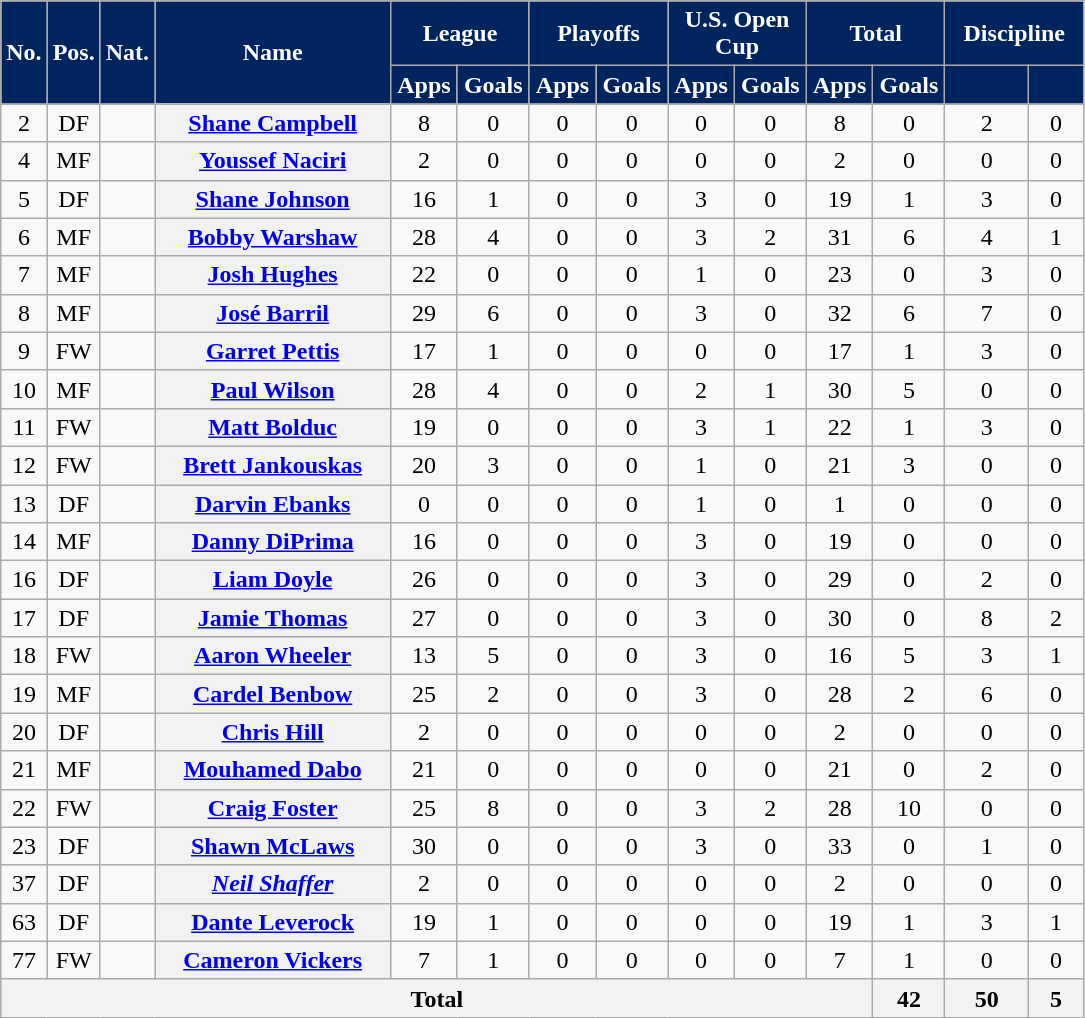<table class="wikitable plainrowheaders" style="text-align:center">
<tr>
<th rowspan="2" style="color:white; background:#00245D;">No.</th>
<th rowspan="2" style="color:white; background:#00245D;">Pos.</th>
<th rowspan="2" style="color:white; background:#00245D;">Nat.</th>
<th rowspan="2" style="color:white; background:#00245D;width:150px;" scope="col">Name</th>
<th colspan="2" style="color:white; background:#00245D;width:85px;">League</th>
<th colspan="2" style="color:white; background:#00245D;width:85px;">Playoffs</th>
<th colspan="2" style="color:white; background:#00245D;width:85px;">U.S. Open Cup</th>
<th colspan="2" style="color:white; background:#00245D;width:85px;">Total</th>
<th colspan="2" style="color:white; background:#00245D;width:85px;">Discipline</th>
</tr>
<tr>
<th scope="col" style="color:white; background:#00245D;">Apps</th>
<th scope="col" style="color:white; background:#00245D;">Goals</th>
<th scope="col" style="color:white; background:#00245D;">Apps</th>
<th scope="col" style="color:white; background:#00245D;">Goals</th>
<th scope="col" style="color:white; background:#00245D;">Apps</th>
<th scope="col" style="color:white; background:#00245D;">Goals</th>
<th scope="col" style="color:white; background:#00245D;">Apps</th>
<th scope="col" style="color:white; background:#00245D;">Goals</th>
<th scope="col" style="color:white; background:#00245D;"></th>
<th scope="col" style="color:white; background:#00245D;"></th>
</tr>
<tr>
<td>2</td>
<td>DF</td>
<td align="left"></td>
<th scope="row"><a href='#'>Shane Campbell</a></th>
<td>8</td>
<td>0</td>
<td>0</td>
<td>0</td>
<td>0</td>
<td>0</td>
<td>8</td>
<td>0</td>
<td>2</td>
<td>0</td>
</tr>
<tr>
<td>4</td>
<td>MF</td>
<td align="left"></td>
<th scope="row"><a href='#'>Youssef Naciri</a></th>
<td>2</td>
<td>0</td>
<td>0</td>
<td>0</td>
<td>0</td>
<td>0</td>
<td>2</td>
<td>0</td>
<td>0</td>
<td>0</td>
</tr>
<tr>
<td>5</td>
<td>DF</td>
<td align="left"></td>
<th scope="row"><a href='#'>Shane Johnson</a></th>
<td>16</td>
<td>1</td>
<td>0</td>
<td>0</td>
<td>3</td>
<td>0</td>
<td>19</td>
<td>1</td>
<td>3</td>
<td>0</td>
</tr>
<tr>
<td>6</td>
<td>MF</td>
<td align="left"></td>
<th scope="row"><a href='#'>Bobby Warshaw</a></th>
<td>28</td>
<td>4</td>
<td>0</td>
<td>0</td>
<td>3</td>
<td>2</td>
<td>31</td>
<td>6</td>
<td>4</td>
<td>1</td>
</tr>
<tr>
<td>7</td>
<td>MF</td>
<td align="left"></td>
<th scope="row"><a href='#'>Josh Hughes</a></th>
<td>22</td>
<td>0</td>
<td>0</td>
<td>0</td>
<td>1</td>
<td>0</td>
<td>23</td>
<td>0</td>
<td>3</td>
<td>0</td>
</tr>
<tr>
<td>8</td>
<td>MF</td>
<td align="left"></td>
<th scope="row"><a href='#'>José Barril</a></th>
<td>29</td>
<td>6</td>
<td>0</td>
<td>0</td>
<td>3</td>
<td>0</td>
<td>32</td>
<td>6</td>
<td>7</td>
<td>0</td>
</tr>
<tr>
<td>9</td>
<td>FW</td>
<td align="left"></td>
<th scope="row"><a href='#'>Garret Pettis</a></th>
<td>17</td>
<td>1</td>
<td>0</td>
<td>0</td>
<td>0</td>
<td>0</td>
<td>17</td>
<td>1</td>
<td>3</td>
<td>0</td>
</tr>
<tr>
<td>10</td>
<td>MF</td>
<td align="left"></td>
<th scope="row"><a href='#'>Paul Wilson</a></th>
<td>28</td>
<td>4</td>
<td>0</td>
<td>0</td>
<td>2</td>
<td>1</td>
<td>30</td>
<td>5</td>
<td>0</td>
<td>0</td>
</tr>
<tr>
<td>11</td>
<td>FW</td>
<td align="left"></td>
<th scope="row"><a href='#'>Matt Bolduc</a></th>
<td>19</td>
<td>0</td>
<td>0</td>
<td>0</td>
<td>3</td>
<td>1</td>
<td>22</td>
<td>1</td>
<td>3</td>
<td>0</td>
</tr>
<tr>
<td>12</td>
<td>FW</td>
<td align="left"></td>
<th scope="row"><a href='#'>Brett Jankouskas</a></th>
<td>20</td>
<td>3</td>
<td>0</td>
<td>0</td>
<td>1</td>
<td>0</td>
<td>21</td>
<td>3</td>
<td>0</td>
<td>0</td>
</tr>
<tr>
<td>13</td>
<td>DF</td>
<td align="left"></td>
<th scope="row"><a href='#'>Darvin Ebanks</a></th>
<td>0</td>
<td>0</td>
<td>0</td>
<td>0</td>
<td>1</td>
<td>0</td>
<td>1</td>
<td>0</td>
<td>0</td>
<td>0</td>
</tr>
<tr>
<td>14</td>
<td>MF</td>
<td align="left"></td>
<th scope="row"><a href='#'>Danny DiPrima</a></th>
<td>16</td>
<td>0</td>
<td>0</td>
<td>0</td>
<td>3</td>
<td>0</td>
<td>19</td>
<td>0</td>
<td>0</td>
<td>0</td>
</tr>
<tr>
<td>16</td>
<td>DF</td>
<td align="left"></td>
<th scope="row"><a href='#'>Liam Doyle</a></th>
<td>26</td>
<td>0</td>
<td>0</td>
<td>0</td>
<td>3</td>
<td>0</td>
<td>29</td>
<td>0</td>
<td>2</td>
<td>0</td>
</tr>
<tr>
<td>17</td>
<td>DF</td>
<td align="left"></td>
<th scope="row"><a href='#'>Jamie Thomas</a></th>
<td>27</td>
<td>0</td>
<td>0</td>
<td>0</td>
<td>3</td>
<td>0</td>
<td>30</td>
<td>0</td>
<td>8</td>
<td>2</td>
</tr>
<tr>
<td>18</td>
<td>FW</td>
<td align="left"></td>
<th scope="row"><a href='#'>Aaron Wheeler</a></th>
<td>13</td>
<td>5</td>
<td>0</td>
<td>0</td>
<td>3</td>
<td>0</td>
<td>16</td>
<td>5</td>
<td>3</td>
<td>1</td>
</tr>
<tr>
<td>19</td>
<td>MF</td>
<td align="left"></td>
<th scope="row"><a href='#'>Cardel Benbow</a></th>
<td>25</td>
<td>2</td>
<td>0</td>
<td>0</td>
<td>3</td>
<td>0</td>
<td>28</td>
<td>2</td>
<td>6</td>
<td>0</td>
</tr>
<tr>
<td>20</td>
<td>DF</td>
<td align="left"></td>
<th scope="row"><a href='#'>Chris Hill</a></th>
<td>2</td>
<td>0</td>
<td>0</td>
<td>0</td>
<td>0</td>
<td>0</td>
<td>2</td>
<td>0</td>
<td>0</td>
<td>0</td>
</tr>
<tr>
<td>21</td>
<td>MF</td>
<td align="left"></td>
<th scope="row"><a href='#'>Mouhamed Dabo</a></th>
<td>21</td>
<td>0</td>
<td>0</td>
<td>0</td>
<td>0</td>
<td>0</td>
<td>21</td>
<td>0</td>
<td>2</td>
<td>0</td>
</tr>
<tr>
<td>22</td>
<td>FW</td>
<td align="left"></td>
<th scope="row"><a href='#'>Craig Foster</a></th>
<td>25</td>
<td>8</td>
<td>0</td>
<td>0</td>
<td>3</td>
<td>2</td>
<td>28</td>
<td>10</td>
<td>0</td>
<td>0</td>
</tr>
<tr>
<td>23</td>
<td>DF</td>
<td align="left"></td>
<th scope="row"><a href='#'>Shawn McLaws</a></th>
<td>30</td>
<td>0</td>
<td>0</td>
<td>0</td>
<td>3</td>
<td>0</td>
<td>33</td>
<td>0</td>
<td>1</td>
<td>0</td>
</tr>
<tr>
<td>37</td>
<td>DF</td>
<td align="left"></td>
<th scope="row"><em><a href='#'>Neil Shaffer</a></em></th>
<td>2</td>
<td>0</td>
<td>0</td>
<td>0</td>
<td>0</td>
<td>0</td>
<td>2</td>
<td>0</td>
<td>0</td>
<td>0</td>
</tr>
<tr>
<td>63</td>
<td>DF</td>
<td align="left"></td>
<th scope="row"><a href='#'>Dante Leverock</a></th>
<td>19</td>
<td>1</td>
<td>0</td>
<td>0</td>
<td>0</td>
<td>0</td>
<td>19</td>
<td>1</td>
<td>3</td>
<td>1</td>
</tr>
<tr>
<td>77</td>
<td>FW</td>
<td align="left"></td>
<th scope="row"><a href='#'>Cameron Vickers</a></th>
<td>7</td>
<td>1</td>
<td>0</td>
<td>0</td>
<td>0</td>
<td>0</td>
<td>7</td>
<td>1</td>
<td>0</td>
<td>0</td>
</tr>
<tr>
<th colspan=11><strong>Total</strong></th>
<th><strong>42</strong></th>
<th><strong>50</strong></th>
<th><strong>5</strong></th>
</tr>
</table>
